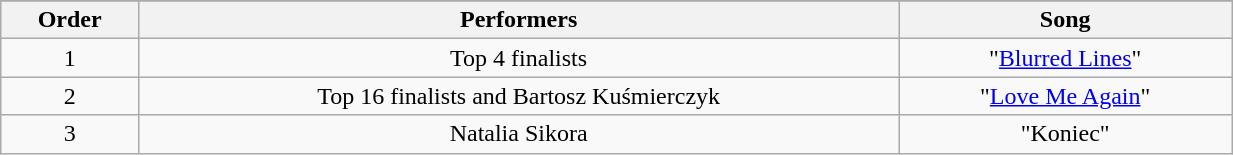<table class="wikitable" style="text-align:center; width:65%;">
<tr>
</tr>
<tr>
<th>Order</th>
<th>Performers</th>
<th>Song</th>
</tr>
<tr>
<td>1</td>
<td>Top 4 finalists</td>
<td>"<a href='#'>Blurred Lines</a>"</td>
</tr>
<tr>
<td>2</td>
<td>Top 16 finalists and Bartosz Kuśmierczyk</td>
<td>"<a href='#'>Love Me Again</a>"</td>
</tr>
<tr>
<td>3</td>
<td>Natalia Sikora</td>
<td>"Koniec"</td>
</tr>
</table>
